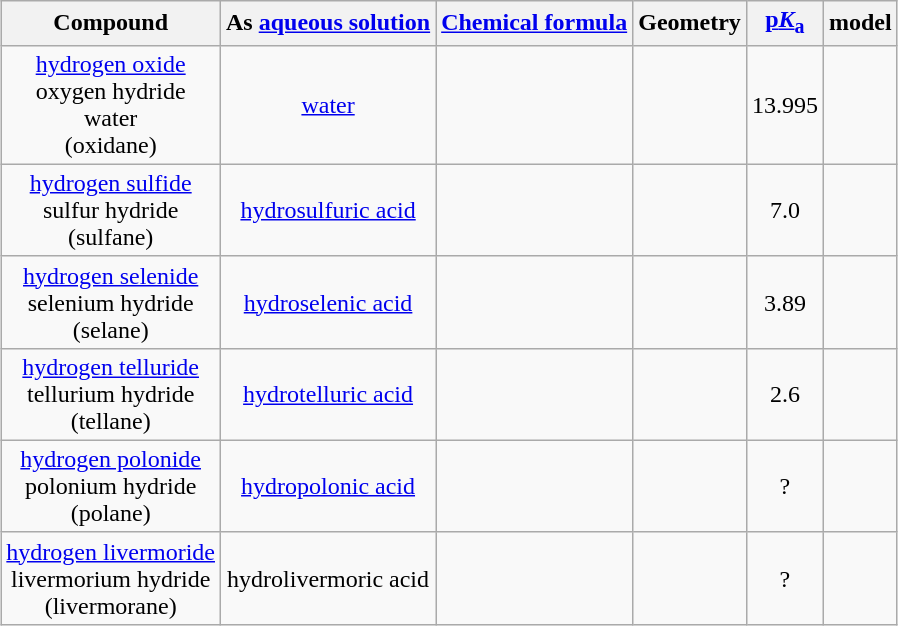<table class="wikitable" style="margin: 1em auto 1em auto">
<tr>
<th>Compound</th>
<th>As <a href='#'>aqueous solution</a></th>
<th><a href='#'>Chemical formula</a></th>
<th>Geometry</th>
<th><a href='#'>p<em>K</em><sub>a</sub></a></th>
<th>model</th>
</tr>
<tr style="text-align: center;">
<td><a href='#'>hydrogen oxide</a><br>oxygen hydride<br>water<br>(oxidane)</td>
<td><a href='#'>water</a></td>
<td></td>
<td></td>
<td>13.995</td>
<td></td>
</tr>
<tr style="text-align: center;">
<td><a href='#'>hydrogen sulfide</a><br>sulfur hydride<br>(sulfane)</td>
<td><a href='#'>hydrosulfuric acid</a></td>
<td></td>
<td></td>
<td>7.0</td>
<td></td>
</tr>
<tr style="text-align: center;">
<td><a href='#'>hydrogen selenide</a><br>selenium hydride<br>(selane)</td>
<td><a href='#'>hydroselenic acid</a></td>
<td></td>
<td></td>
<td>3.89</td>
<td></td>
</tr>
<tr style="text-align: center;">
<td><a href='#'>hydrogen telluride</a><br>tellurium hydride<br>(tellane)</td>
<td><a href='#'>hydrotelluric acid</a></td>
<td></td>
<td></td>
<td>2.6</td>
<td></td>
</tr>
<tr style="text-align: center;">
<td><a href='#'>hydrogen polonide</a><br>polonium hydride<br>(polane)</td>
<td><a href='#'>hydropolonic acid</a></td>
<td></td>
<td></td>
<td>?</td>
<td></td>
</tr>
<tr style="text-align: center;">
<td><a href='#'>hydrogen livermoride</a><br>livermorium hydride<br>(livermorane)</td>
<td>hydrolivermoric acid</td>
<td></td>
<td></td>
<td>?</td>
<td></td>
</tr>
</table>
